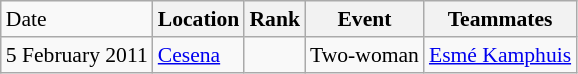<table class="wikitable sortable" style="font-size:90%" style="text-align:center">
<tr>
<td>Date</td>
<th>Location</th>
<th>Rank</th>
<th>Event</th>
<th>Teammates</th>
</tr>
<tr>
<td>5 February 2011</td>
<td><a href='#'>Cesena</a></td>
<td></td>
<td>Two-woman</td>
<td><a href='#'>Esmé Kamphuis</a></td>
</tr>
</table>
